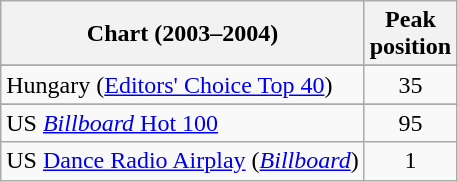<table class="wikitable sortable">
<tr>
<th>Chart (2003–2004)</th>
<th>Peak<br>position</th>
</tr>
<tr>
</tr>
<tr>
</tr>
<tr>
</tr>
<tr>
<td>Hungary (<a href='#'>Editors' Choice Top 40</a>)</td>
<td align="center">35</td>
</tr>
<tr>
</tr>
<tr>
</tr>
<tr>
</tr>
<tr>
</tr>
<tr>
<td>US <a href='#'><em>Billboard</em> Hot 100</a></td>
<td align="center">95</td>
</tr>
<tr>
<td>US <a href='#'>Dance Radio Airplay</a> (<em><a href='#'>Billboard</a></em>)</td>
<td align="center">1</td>
</tr>
</table>
